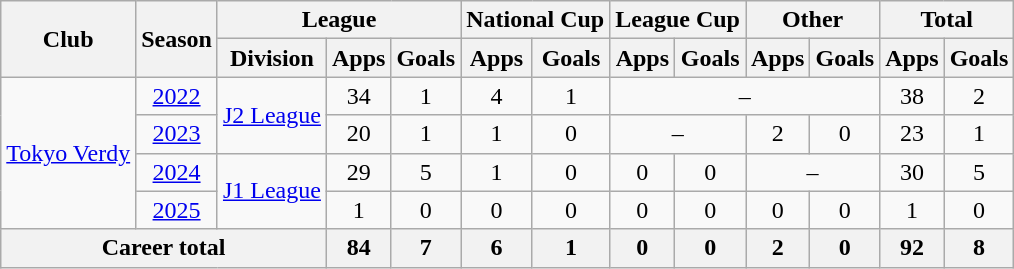<table class="wikitable" style="text-align: center">
<tr>
<th rowspan="2">Club</th>
<th rowspan="2">Season</th>
<th colspan="3">League</th>
<th colspan="2">National Cup</th>
<th colspan="2">League Cup</th>
<th colspan="2">Other</th>
<th colspan="2">Total</th>
</tr>
<tr>
<th>Division</th>
<th>Apps</th>
<th>Goals</th>
<th>Apps</th>
<th>Goals</th>
<th>Apps</th>
<th>Goals</th>
<th>Apps</th>
<th>Goals</th>
<th>Apps</th>
<th>Goals</th>
</tr>
<tr>
<td rowspan="4"><a href='#'>Tokyo Verdy</a></td>
<td><a href='#'>2022</a></td>
<td rowspan="2"><a href='#'>J2 League</a></td>
<td>34</td>
<td>1</td>
<td>4</td>
<td>1</td>
<td colspan="4">–</td>
<td>38</td>
<td>2</td>
</tr>
<tr>
<td><a href='#'>2023</a></td>
<td>20</td>
<td>1</td>
<td>1</td>
<td>0</td>
<td colspan="2">–</td>
<td>2</td>
<td>0</td>
<td>23</td>
<td>1</td>
</tr>
<tr>
<td><a href='#'>2024</a></td>
<td rowspan="2"><a href='#'>J1 League</a></td>
<td>29</td>
<td>5</td>
<td>1</td>
<td>0</td>
<td>0</td>
<td>0</td>
<td colspan="2">–</td>
<td>30</td>
<td>5</td>
</tr>
<tr>
<td><a href='#'>2025</a></td>
<td>1</td>
<td>0</td>
<td>0</td>
<td>0</td>
<td>0</td>
<td>0</td>
<td>0</td>
<td>0</td>
<td>1</td>
<td>0</td>
</tr>
<tr>
<th colspan=3>Career total</th>
<th>84</th>
<th>7</th>
<th>6</th>
<th>1</th>
<th>0</th>
<th>0</th>
<th>2</th>
<th>0</th>
<th>92</th>
<th>8</th>
</tr>
</table>
